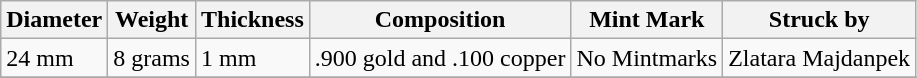<table class="wikitable">
<tr>
<th>Diameter</th>
<th>Weight</th>
<th>Thickness</th>
<th>Composition</th>
<th>Mint Mark</th>
<th>Struck by</th>
</tr>
<tr>
<td>24 mm</td>
<td>8 grams</td>
<td>1 mm</td>
<td>.900 gold and .100 copper</td>
<td>No Mintmarks</td>
<td>Zlatara Majdanpek</td>
</tr>
<tr>
</tr>
</table>
